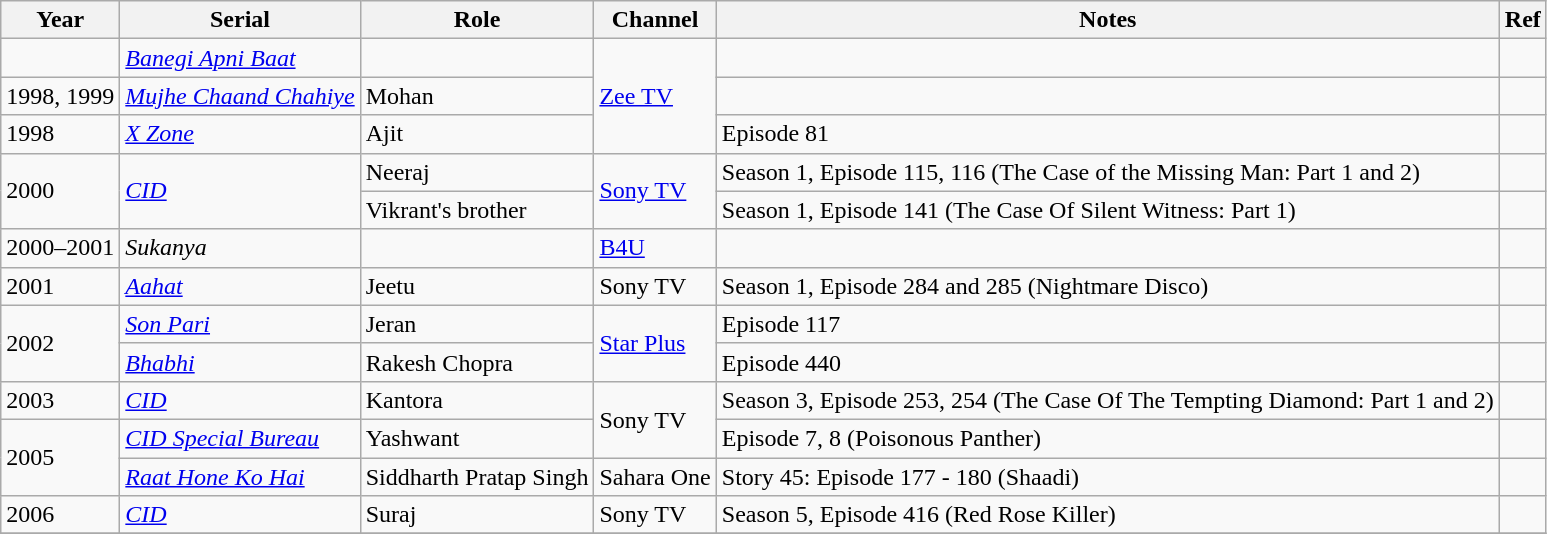<table class="wikitable sortable">
<tr>
<th>Year</th>
<th>Serial</th>
<th>Role</th>
<th>Channel</th>
<th>Notes</th>
<th>Ref</th>
</tr>
<tr>
<td></td>
<td><em><a href='#'>Banegi Apni Baat</a></em></td>
<td></td>
<td rowspan="3"><a href='#'>Zee TV</a></td>
<td></td>
<td></td>
</tr>
<tr>
<td>1998, 1999</td>
<td><em><a href='#'>Mujhe Chaand Chahiye</a></em></td>
<td>Mohan</td>
<td></td>
<td></td>
</tr>
<tr>
<td>1998</td>
<td><em><a href='#'>X Zone</a></em></td>
<td>Ajit</td>
<td>Episode 81</td>
<td></td>
</tr>
<tr>
<td rowspan="2">2000</td>
<td rowspan="2"><em><a href='#'>CID</a></em></td>
<td>Neeraj</td>
<td rowspan="2"><a href='#'>Sony TV</a></td>
<td>Season 1, Episode 115, 116 (The Case of the Missing Man: Part 1 and 2)</td>
<td></td>
</tr>
<tr>
<td>Vikrant's brother</td>
<td>Season 1, Episode 141 (The Case Of Silent Witness: Part 1)</td>
<td></td>
</tr>
<tr>
<td>2000–2001</td>
<td><em>Sukanya</em></td>
<td></td>
<td><a href='#'>B4U</a></td>
<td></td>
<td></td>
</tr>
<tr>
<td>2001</td>
<td><em><a href='#'>Aahat</a></em></td>
<td>Jeetu</td>
<td>Sony TV</td>
<td>Season 1, Episode 284 and 285 (Nightmare Disco)</td>
<td></td>
</tr>
<tr>
<td rowspan="2">2002</td>
<td><em><a href='#'>Son Pari</a></em></td>
<td>Jeran</td>
<td rowspan="2"><a href='#'>Star Plus</a></td>
<td>Episode 117</td>
<td></td>
</tr>
<tr>
<td><em><a href='#'>Bhabhi</a></em></td>
<td>Rakesh Chopra</td>
<td>Episode 440</td>
<td></td>
</tr>
<tr>
<td>2003</td>
<td><em><a href='#'>CID</a></em></td>
<td>Kantora</td>
<td rowspan="2">Sony TV</td>
<td>Season 3, Episode 253, 254 (The Case Of The Tempting Diamond: Part 1 and 2)</td>
<td></td>
</tr>
<tr>
<td rowspan="2">2005</td>
<td><em><a href='#'>CID Special Bureau</a></em></td>
<td>Yashwant</td>
<td>Episode 7, 8 (Poisonous Panther)</td>
<td></td>
</tr>
<tr>
<td><em> <a href='#'>Raat Hone Ko Hai</a></em></td>
<td>Siddharth Pratap Singh</td>
<td>Sahara One</td>
<td>Story 45: Episode 177 - 180 (Shaadi)</td>
<td></td>
</tr>
<tr>
<td>2006</td>
<td><em><a href='#'>CID</a></em></td>
<td>Suraj</td>
<td>Sony TV</td>
<td>Season 5, Episode 416 (Red Rose Killer)</td>
<td></td>
</tr>
<tr>
</tr>
</table>
